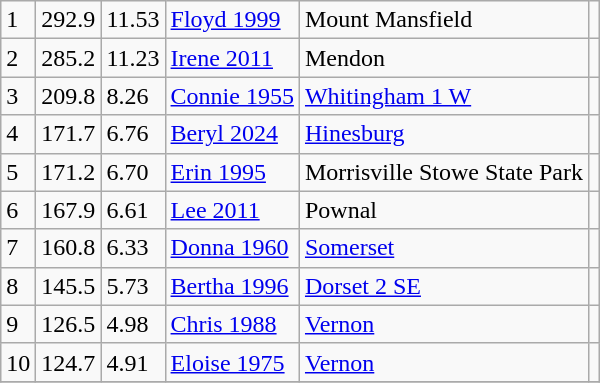<table class="wikitable">
<tr>
<td>1</td>
<td>292.9</td>
<td>11.53</td>
<td><a href='#'>Floyd 1999</a></td>
<td>Mount Mansfield</td>
<td></td>
</tr>
<tr>
<td>2</td>
<td>285.2</td>
<td>11.23</td>
<td><a href='#'>Irene 2011</a></td>
<td>Mendon</td>
<td></td>
</tr>
<tr>
<td>3</td>
<td>209.8</td>
<td>8.26</td>
<td><a href='#'>Connie 1955</a></td>
<td><a href='#'>Whitingham 1 W</a></td>
<td></td>
</tr>
<tr>
<td>4</td>
<td>171.7</td>
<td>6.76</td>
<td><a href='#'>Beryl 2024</a></td>
<td><a href='#'>Hinesburg</a></td>
<td></td>
</tr>
<tr>
<td>5</td>
<td>171.2</td>
<td>6.70</td>
<td><a href='#'>Erin 1995</a></td>
<td>Morrisville Stowe State Park</td>
<td></td>
</tr>
<tr>
<td>6</td>
<td>167.9</td>
<td>6.61</td>
<td><a href='#'>Lee 2011</a></td>
<td>Pownal</td>
<td></td>
</tr>
<tr>
<td>7</td>
<td>160.8</td>
<td>6.33</td>
<td><a href='#'>Donna 1960</a></td>
<td><a href='#'>Somerset</a></td>
<td></td>
</tr>
<tr>
<td>8</td>
<td>145.5</td>
<td>5.73</td>
<td><a href='#'>Bertha 1996</a></td>
<td><a href='#'>Dorset 2 SE</a></td>
<td></td>
</tr>
<tr>
<td>9</td>
<td>126.5</td>
<td>4.98</td>
<td><a href='#'>Chris 1988</a></td>
<td><a href='#'>Vernon</a></td>
<td></td>
</tr>
<tr>
<td>10</td>
<td>124.7</td>
<td>4.91</td>
<td><a href='#'>Eloise 1975</a></td>
<td><a href='#'>Vernon</a></td>
<td></td>
</tr>
<tr>
</tr>
</table>
